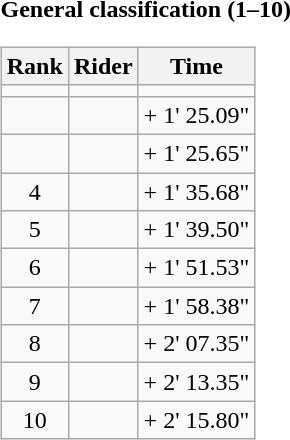<table>
<tr>
<td><strong>General classification (1–10)</strong><br><table class="wikitable">
<tr>
<th scope="col">Rank</th>
<th scope="col">Rider</th>
<th scope="col">Time</th>
</tr>
<tr>
<td style="text-align:center;"></td>
<td><s></s></td>
<td style="text-align:center;"><s></s></td>
</tr>
<tr>
<td style="text-align:center;"></td>
<td></td>
<td style="text-align:center;">+ 1' 25.09"</td>
</tr>
<tr>
<td style="text-align:center;"></td>
<td></td>
<td style="text-align:center;">+ 1' 25.65"</td>
</tr>
<tr>
<td style="text-align:center;">4</td>
<td></td>
<td style="text-align:center;">+ 1' 35.68"</td>
</tr>
<tr>
<td style="text-align:center;">5</td>
<td></td>
<td style="text-align:center;">+ 1' 39.50"</td>
</tr>
<tr>
<td style="text-align:center;">6</td>
<td></td>
<td style="text-align:center;">+ 1' 51.53"</td>
</tr>
<tr>
<td style="text-align:center;">7</td>
<td></td>
<td style="text-align:center;">+ 1' 58.38"</td>
</tr>
<tr>
<td style="text-align:center;">8</td>
<td></td>
<td style="text-align:center;">+ 2' 07.35"</td>
</tr>
<tr>
<td style="text-align:center;">9</td>
<td></td>
<td style="text-align:center;">+ 2' 13.35"</td>
</tr>
<tr>
<td style="text-align:center;">10</td>
<td></td>
<td style="text-align:center;">+ 2' 15.80"</td>
</tr>
</table>
</td>
</tr>
</table>
